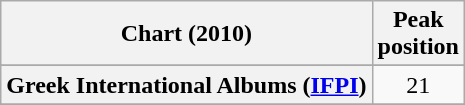<table class="wikitable sortable plainrowheaders" style="text-align:center">
<tr>
<th scope="col">Chart (2010)</th>
<th scope="col">Peak<br>position</th>
</tr>
<tr>
</tr>
<tr>
</tr>
<tr>
</tr>
<tr>
<th scope="row">Greek International Albums (<a href='#'>IFPI</a>)</th>
<td>21</td>
</tr>
<tr>
</tr>
</table>
